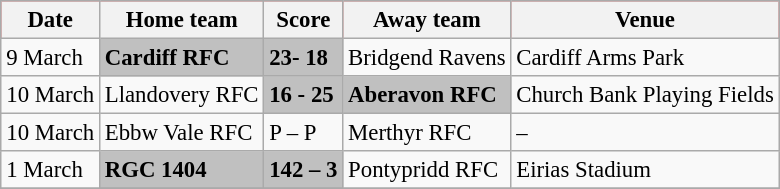<table class="wikitable" style="margin:0.5em auto; font-size:95%">
<tr bgcolor="#E00000">
<th>Date</th>
<th>Home team</th>
<th>Score</th>
<th>Away team</th>
<th>Venue</th>
</tr>
<tr>
<td>9 March</td>
<td bgcolor="silver"><strong>Cardiff RFC</strong></td>
<td bgcolor="silver"><strong>23- 18</strong></td>
<td>Bridgend Ravens</td>
<td>Cardiff Arms Park</td>
</tr>
<tr>
<td>10 March</td>
<td>Llandovery RFC</td>
<td bgcolor="silver"><strong>16 - 25</strong></td>
<td bgcolor="silver"><strong>Aberavon RFC</strong></td>
<td>Church Bank Playing Fields</td>
</tr>
<tr>
<td>10 March</td>
<td>Ebbw Vale RFC</td>
<td>P – P</td>
<td>Merthyr RFC</td>
<td>–</td>
</tr>
<tr>
<td>1 March</td>
<td bgcolor="silver"><strong>RGC 1404</strong></td>
<td bgcolor="silver"><strong>142 – 3</strong></td>
<td>Pontypridd RFC</td>
<td>Eirias Stadium</td>
</tr>
<tr>
</tr>
</table>
